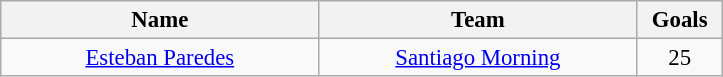<table class="wikitable" style="font-size:95%; text-align:center;">
<tr>
<th width="205">Name</th>
<th width="205">Team</th>
<th width="50">Goals</th>
</tr>
<tr>
<td> <a href='#'>Esteban Paredes</a></td>
<td><a href='#'>Santiago Morning</a></td>
<td>25</td>
</tr>
</table>
